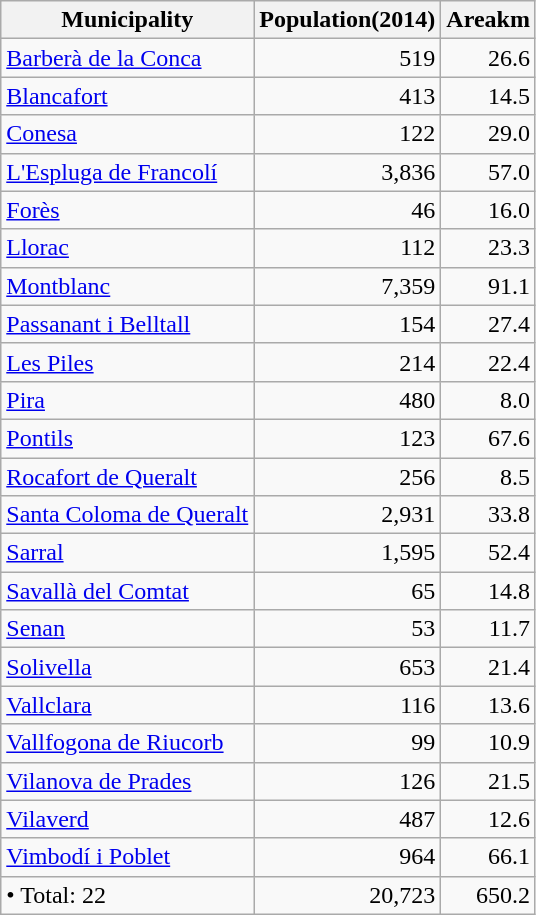<table class="wikitable sortable">
<tr>
<th>Municipality</th>
<th>Population(2014)</th>
<th>Areakm</th>
</tr>
<tr>
<td><a href='#'>Barberà de la Conca</a></td>
<td align=right>519</td>
<td align=right>26.6</td>
</tr>
<tr>
<td><a href='#'>Blancafort</a></td>
<td align=right>413</td>
<td align=right>14.5</td>
</tr>
<tr>
<td><a href='#'>Conesa</a></td>
<td align=right>122</td>
<td align=right>29.0</td>
</tr>
<tr>
<td><a href='#'>L'Espluga de Francolí</a></td>
<td align=right>3,836</td>
<td align=right>57.0</td>
</tr>
<tr>
<td><a href='#'>Forès</a></td>
<td align=right>46</td>
<td align=right>16.0</td>
</tr>
<tr>
<td><a href='#'>Llorac</a></td>
<td align=right>112</td>
<td align=right>23.3</td>
</tr>
<tr>
<td><a href='#'>Montblanc</a></td>
<td align=right>7,359</td>
<td align=right>91.1</td>
</tr>
<tr>
<td><a href='#'>Passanant i Belltall</a></td>
<td align=right>154</td>
<td align=right>27.4</td>
</tr>
<tr>
<td><a href='#'>Les Piles</a></td>
<td align=right>214</td>
<td align=right>22.4</td>
</tr>
<tr>
<td><a href='#'>Pira</a></td>
<td align=right>480</td>
<td align=right>8.0</td>
</tr>
<tr>
<td><a href='#'>Pontils</a></td>
<td align=right>123</td>
<td align=right>67.6</td>
</tr>
<tr>
<td><a href='#'>Rocafort de Queralt</a></td>
<td align=right>256</td>
<td align=right>8.5</td>
</tr>
<tr>
<td><a href='#'>Santa Coloma de Queralt</a></td>
<td align=right>2,931</td>
<td align=right>33.8</td>
</tr>
<tr>
<td><a href='#'>Sarral</a></td>
<td align=right>1,595</td>
<td align=right>52.4</td>
</tr>
<tr>
<td><a href='#'>Savallà del Comtat</a></td>
<td align=right>65</td>
<td align=right>14.8</td>
</tr>
<tr>
<td><a href='#'>Senan</a></td>
<td align=right>53</td>
<td align=right>11.7</td>
</tr>
<tr>
<td><a href='#'>Solivella</a></td>
<td align=right>653</td>
<td align=right>21.4</td>
</tr>
<tr>
<td><a href='#'>Vallclara</a></td>
<td align=right>116</td>
<td align=right>13.6</td>
</tr>
<tr>
<td><a href='#'>Vallfogona de Riucorb</a></td>
<td align=right>99</td>
<td align=right>10.9</td>
</tr>
<tr>
<td><a href='#'>Vilanova de Prades</a></td>
<td align=right>126</td>
<td align=right>21.5</td>
</tr>
<tr>
<td><a href='#'>Vilaverd</a></td>
<td align=right>487</td>
<td align=right>12.6</td>
</tr>
<tr>
<td><a href='#'>Vimbodí i Poblet</a></td>
<td align=right>964</td>
<td align=right>66.1</td>
</tr>
<tr>
<td>• Total: 22</td>
<td align=right>20,723</td>
<td align=right>650.2</td>
</tr>
</table>
